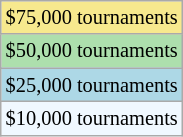<table class="wikitable"  style="font-size:85%;">
<tr style="background:#f7e98e;">
<td>$75,000 tournaments</td>
</tr>
<tr bgcolor="#ADDFAD">
<td>$50,000 tournaments</td>
</tr>
<tr style="background:lightblue;">
<td>$25,000 tournaments</td>
</tr>
<tr style="background:#f0f8ff;">
<td>$10,000 tournaments</td>
</tr>
</table>
